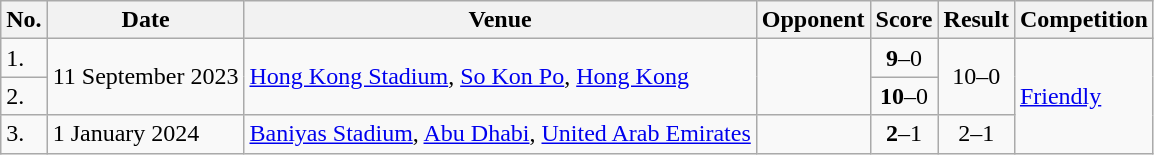<table class="wikitable">
<tr>
<th>No.</th>
<th>Date</th>
<th>Venue</th>
<th>Opponent</th>
<th>Score</th>
<th>Result</th>
<th>Competition</th>
</tr>
<tr>
<td>1.</td>
<td rowspan="2">11 September 2023</td>
<td rowspan="2"><a href='#'>Hong Kong Stadium</a>, <a href='#'>So Kon Po</a>, <a href='#'>Hong Kong</a></td>
<td rowspan="2"></td>
<td align="center"><strong>9</strong>–0</td>
<td rowspan="2" align="center">10–0</td>
<td rowspan="3"><a href='#'>Friendly</a></td>
</tr>
<tr>
<td>2.</td>
<td align="center"><strong>10</strong>–0</td>
</tr>
<tr>
<td>3.</td>
<td>1 January 2024</td>
<td><a href='#'>Baniyas Stadium</a>, <a href='#'>Abu Dhabi</a>, <a href='#'>United Arab Emirates</a></td>
<td></td>
<td align="center"><strong>2</strong>–1</td>
<td align="center">2–1</td>
</tr>
</table>
